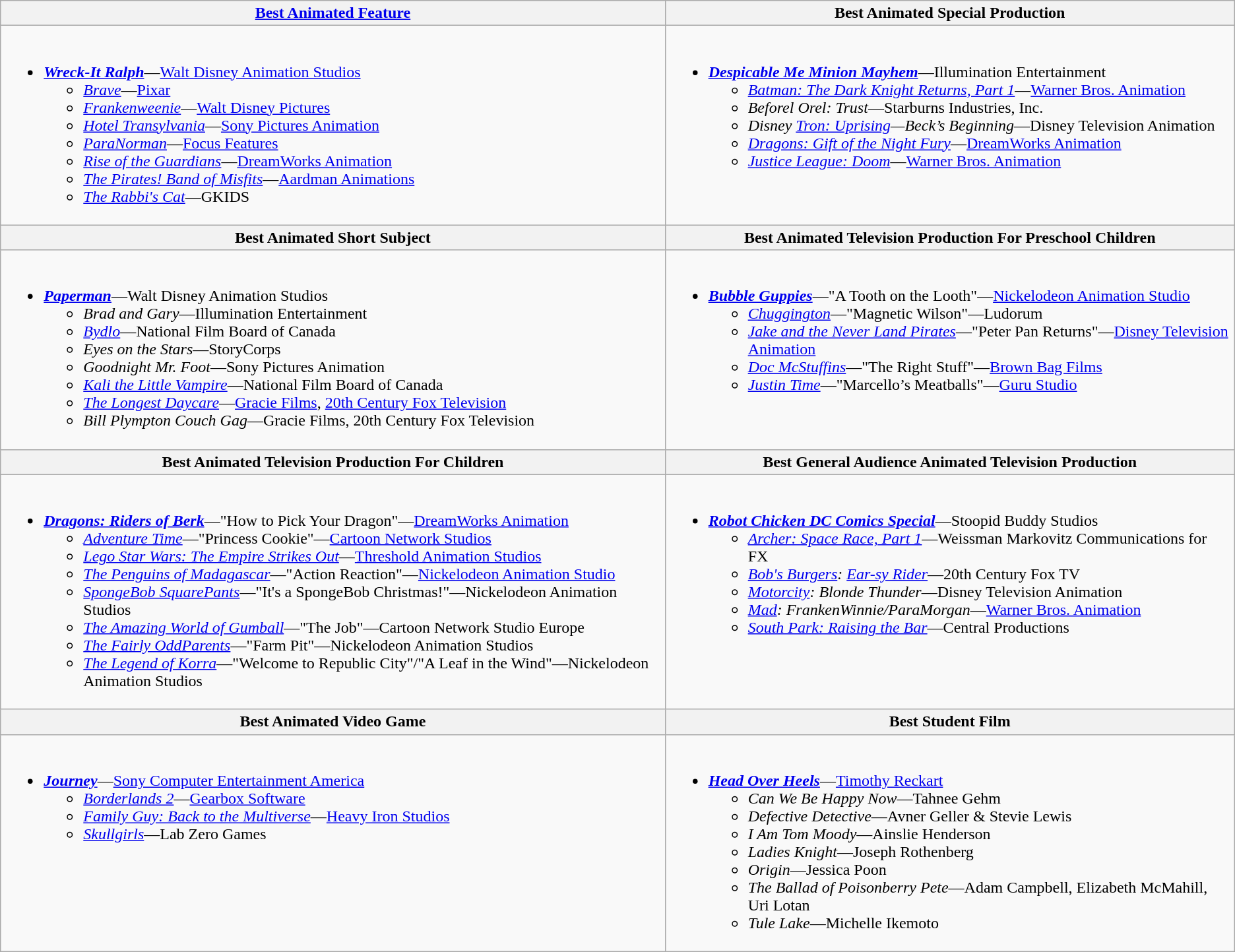<table class="wikitable" style="width=100%">
<tr>
<th style="width=50%"><a href='#'>Best Animated Feature</a></th>
<th style="width=50%">Best Animated Special Production</th>
</tr>
<tr>
<td valign="top"><br><ul><li><strong><em><a href='#'>Wreck-It Ralph</a></em></strong>—<a href='#'>Walt Disney Animation Studios</a><ul><li><em><a href='#'>Brave</a></em>—<a href='#'>Pixar</a></li><li><em><a href='#'>Frankenweenie</a></em>—<a href='#'>Walt Disney Pictures</a></li><li><em><a href='#'>Hotel Transylvania</a></em>—<a href='#'>Sony Pictures Animation</a></li><li><em><a href='#'>ParaNorman</a></em>—<a href='#'>Focus Features</a></li><li><em><a href='#'>Rise of the Guardians</a></em>—<a href='#'>DreamWorks Animation</a></li><li><em><a href='#'>The Pirates! Band of Misfits</a></em>—<a href='#'>Aardman Animations</a></li><li><em><a href='#'>The Rabbi's Cat</a></em>—GKIDS</li></ul></li></ul></td>
<td valign="top"><br><ul><li><strong><em><a href='#'>Despicable Me Minion Mayhem</a></em></strong>—Illumination Entertainment<ul><li><em><a href='#'>Batman: The Dark Knight Returns, Part 1</a></em>—<a href='#'>Warner Bros. Animation</a></li><li><em>Beforel Orel: Trust</em>—Starburns Industries, Inc.</li><li><em>Disney <a href='#'>Tron: Uprising</a>—Beck’s Beginning</em>—Disney Television Animation</li><li><em><a href='#'>Dragons: Gift of the Night Fury</a></em>—<a href='#'>DreamWorks Animation</a></li><li><em><a href='#'>Justice League: Doom</a></em>—<a href='#'>Warner Bros. Animation</a></li></ul></li></ul></td>
</tr>
<tr>
<th style="width=50%">Best Animated Short Subject</th>
<th style="width=50%">Best Animated Television Production For Preschool Children</th>
</tr>
<tr>
<td valign="top"><br><ul><li><strong><em><a href='#'>Paperman</a></em></strong>—Walt Disney Animation Studios<ul><li><em>Brad and Gary</em>—Illumination Entertainment</li><li><em><a href='#'>Bydlo</a></em>—National Film Board of Canada</li><li><em>Eyes on the Stars</em>—StoryCorps</li><li><em>Goodnight Mr. Foot</em>—Sony Pictures Animation</li><li><em><a href='#'>Kali the Little Vampire</a></em>—National Film Board of Canada</li><li><em><a href='#'>The Longest Daycare</a></em>—<a href='#'>Gracie Films</a>, <a href='#'>20th Century Fox Television</a></li><li><em>Bill Plympton Couch Gag</em>—Gracie Films, 20th Century Fox Television</li></ul></li></ul></td>
<td valign="top"><br><ul><li><strong><em><a href='#'>Bubble Guppies</a></em></strong>—"A Tooth on the Looth"—<a href='#'>Nickelodeon Animation Studio</a><ul><li><em><a href='#'>Chuggington</a></em>—"Magnetic Wilson"—Ludorum</li><li><em><a href='#'>Jake and the Never Land Pirates</a></em>—"Peter Pan Returns"—<a href='#'>Disney Television Animation</a></li><li><em><a href='#'>Doc McStuffins</a></em>—"The Right Stuff"—<a href='#'>Brown Bag Films</a></li><li><em><a href='#'>Justin Time</a></em>—"Marcello’s Meatballs"—<a href='#'>Guru Studio</a></li></ul></li></ul></td>
</tr>
<tr>
<th style="width=50%">Best Animated Television Production For Children</th>
<th style="width=50%">Best General Audience Animated Television Production</th>
</tr>
<tr>
<td valign="top"><br><ul><li><strong><em><a href='#'>Dragons: Riders of Berk</a></em></strong>—"How to Pick Your Dragon"—<a href='#'>DreamWorks Animation</a><ul><li><em><a href='#'>Adventure Time</a></em>—"Princess Cookie"—<a href='#'>Cartoon Network Studios</a></li><li><em><a href='#'>Lego Star Wars: The Empire Strikes Out</a></em>—<a href='#'>Threshold Animation Studios</a></li><li><em><a href='#'>The Penguins of Madagascar</a></em>—"Action Reaction"—<a href='#'>Nickelodeon Animation Studio</a></li><li><em><a href='#'>SpongeBob SquarePants</a></em>—"It's a SpongeBob Christmas!"—Nickelodeon Animation Studios</li><li><em><a href='#'>The Amazing World of Gumball</a></em>—"The Job"—Cartoon Network Studio Europe</li><li><em><a href='#'>The Fairly OddParents</a></em>—"Farm Pit"—Nickelodeon Animation Studios</li><li><em><a href='#'>The Legend of Korra</a></em>—"Welcome to Republic City"/"A Leaf in the Wind"—Nickelodeon Animation Studios</li></ul></li></ul></td>
<td valign="top"><br><ul><li><strong><em><a href='#'>Robot Chicken DC Comics Special</a></em></strong>—Stoopid Buddy Studios<ul><li><em><a href='#'>Archer: Space Race, Part 1</a></em>—Weissman Markovitz Communications for FX</li><li><em><a href='#'>Bob's Burgers</a>: <a href='#'>Ear-sy Rider</a></em>—20th Century Fox TV</li><li><em><a href='#'>Motorcity</a>: Blonde Thunder</em>—Disney Television Animation</li><li><em><a href='#'>Mad</a>: FrankenWinnie/ParaMorgan</em>—<a href='#'>Warner Bros. Animation</a></li><li><em><a href='#'>South Park: Raising the Bar</a></em>—Central Productions</li></ul></li></ul></td>
</tr>
<tr>
<th style="width=50%">Best Animated Video Game</th>
<th style="width=50%">Best Student Film</th>
</tr>
<tr>
<td valign="top"><br><ul><li><strong><em><a href='#'>Journey</a></em></strong>—<a href='#'>Sony Computer Entertainment America</a><ul><li><em><a href='#'>Borderlands 2</a></em>—<a href='#'>Gearbox Software</a></li><li><em><a href='#'>Family Guy: Back to the Multiverse</a></em>—<a href='#'>Heavy Iron Studios</a></li><li><em><a href='#'>Skullgirls</a></em>—Lab Zero Games</li></ul></li></ul></td>
<td valign="top"><br><ul><li><strong><em><a href='#'>Head Over Heels</a></em></strong>—<a href='#'>Timothy Reckart</a><ul><li><em>Can We Be Happy Now</em>—Tahnee Gehm</li><li><em>Defective Detective</em>—Avner Geller & Stevie Lewis</li><li><em>I Am Tom Moody</em>—Ainslie Henderson</li><li><em>Ladies Knight</em>—Joseph Rothenberg</li><li><em>Origin</em>—Jessica Poon</li><li><em>The Ballad of Poisonberry Pete</em>—Adam Campbell, Elizabeth McMahill, Uri Lotan</li><li><em>Tule Lake</em>—Michelle Ikemoto</li></ul></li></ul></td>
</tr>
</table>
